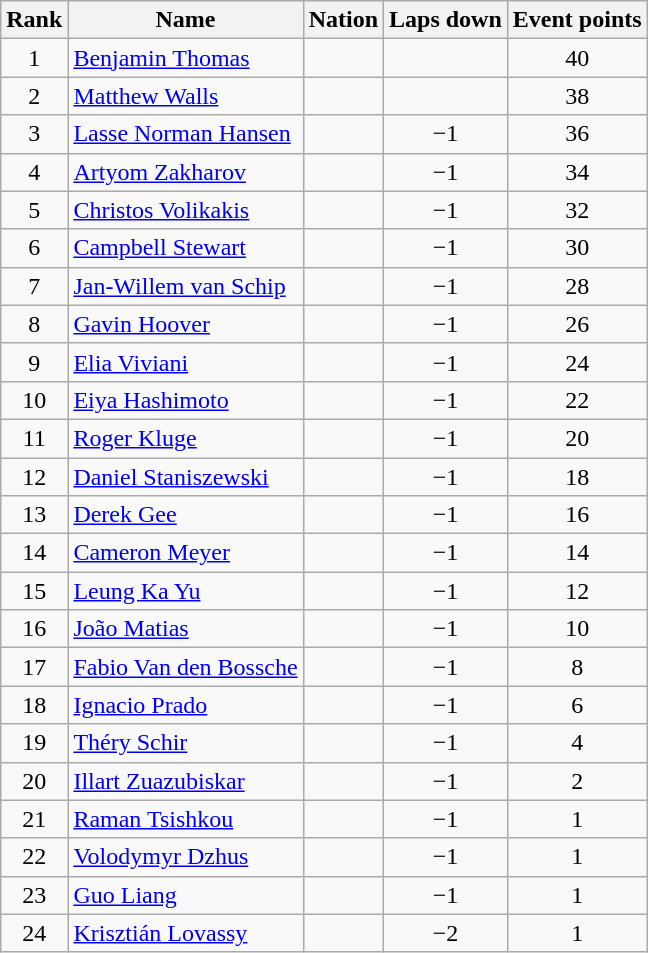<table class="wikitable sortable" style="text-align:center">
<tr>
<th>Rank</th>
<th>Name</th>
<th>Nation</th>
<th>Laps down</th>
<th>Event points</th>
</tr>
<tr>
<td>1</td>
<td align=left><a href='#'>Benjamin Thomas</a></td>
<td align=left></td>
<td></td>
<td>40</td>
</tr>
<tr>
<td>2</td>
<td align=left><a href='#'>Matthew Walls</a></td>
<td align=left></td>
<td></td>
<td>38</td>
</tr>
<tr>
<td>3</td>
<td align=left><a href='#'>Lasse Norman Hansen</a></td>
<td align=left></td>
<td>−1</td>
<td>36</td>
</tr>
<tr>
<td>4</td>
<td align=left><a href='#'>Artyom Zakharov</a></td>
<td align=left></td>
<td>−1</td>
<td>34</td>
</tr>
<tr>
<td>5</td>
<td align=left><a href='#'>Christos Volikakis</a></td>
<td align=left></td>
<td>−1</td>
<td>32</td>
</tr>
<tr>
<td>6</td>
<td align=left><a href='#'>Campbell Stewart</a></td>
<td align=left></td>
<td>−1</td>
<td>30</td>
</tr>
<tr>
<td>7</td>
<td align=left><a href='#'>Jan-Willem van Schip</a></td>
<td align=left></td>
<td>−1</td>
<td>28</td>
</tr>
<tr>
<td>8</td>
<td align=left><a href='#'>Gavin Hoover</a></td>
<td align=left></td>
<td>−1</td>
<td>26</td>
</tr>
<tr>
<td>9</td>
<td align=left><a href='#'>Elia Viviani</a></td>
<td align=left></td>
<td>−1</td>
<td>24</td>
</tr>
<tr>
<td>10</td>
<td align=left><a href='#'>Eiya Hashimoto</a></td>
<td align=left></td>
<td>−1</td>
<td>22</td>
</tr>
<tr>
<td>11</td>
<td align=left><a href='#'>Roger Kluge</a></td>
<td align=left></td>
<td>−1</td>
<td>20</td>
</tr>
<tr>
<td>12</td>
<td align=left><a href='#'>Daniel Staniszewski</a></td>
<td align=left></td>
<td>−1</td>
<td>18</td>
</tr>
<tr>
<td>13</td>
<td align=left><a href='#'>Derek Gee</a></td>
<td align=left></td>
<td>−1</td>
<td>16</td>
</tr>
<tr>
<td>14</td>
<td align=left><a href='#'>Cameron Meyer</a></td>
<td align=left></td>
<td>−1</td>
<td>14</td>
</tr>
<tr>
<td>15</td>
<td align=left><a href='#'>Leung Ka Yu</a></td>
<td align=left></td>
<td>−1</td>
<td>12</td>
</tr>
<tr>
<td>16</td>
<td align=left><a href='#'>João Matias</a></td>
<td align=left></td>
<td>−1</td>
<td>10</td>
</tr>
<tr>
<td>17</td>
<td align=left><a href='#'>Fabio Van den Bossche</a></td>
<td align=left></td>
<td>−1</td>
<td>8</td>
</tr>
<tr>
<td>18</td>
<td align=left><a href='#'>Ignacio Prado</a></td>
<td align=left></td>
<td>−1</td>
<td>6</td>
</tr>
<tr>
<td>19</td>
<td align=left><a href='#'>Théry Schir</a></td>
<td align=left></td>
<td>−1</td>
<td>4</td>
</tr>
<tr>
<td>20</td>
<td align=left><a href='#'>Illart Zuazubiskar</a></td>
<td align=left></td>
<td>−1</td>
<td>2</td>
</tr>
<tr>
<td>21</td>
<td align=left><a href='#'>Raman Tsishkou</a></td>
<td align=left></td>
<td>−1</td>
<td>1</td>
</tr>
<tr>
<td>22</td>
<td align=left><a href='#'>Volodymyr Dzhus</a></td>
<td align=left></td>
<td>−1</td>
<td>1</td>
</tr>
<tr>
<td>23</td>
<td align=left><a href='#'>Guo Liang</a></td>
<td align=left></td>
<td>−1</td>
<td>1</td>
</tr>
<tr>
<td>24</td>
<td align=left><a href='#'>Krisztián Lovassy</a></td>
<td align=left></td>
<td>−2</td>
<td>1</td>
</tr>
</table>
